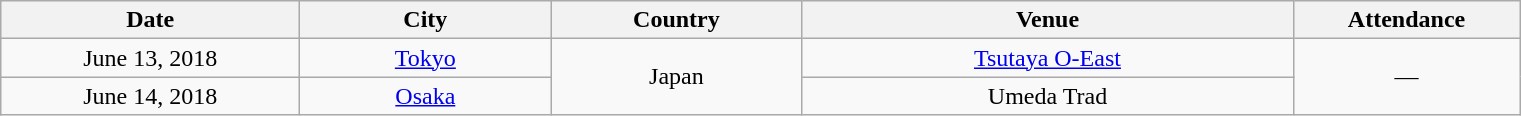<table class="wikitable" style="text-align:center;">
<tr>
<th scope="col" style="width:12em">Date</th>
<th scope="col" style="width:10em">City</th>
<th scope="col" style="width:10em">Country</th>
<th scope="col" style="width:20em">Venue</th>
<th scope="col" style="width:9em">Attendance</th>
</tr>
<tr>
<td>June 13, 2018</td>
<td><a href='#'>Tokyo</a></td>
<td rowspan=2>Japan</td>
<td><a href='#'>Tsutaya O-East</a></td>
<td rowspan=2>—</td>
</tr>
<tr>
<td>June 14, 2018</td>
<td><a href='#'>Osaka</a></td>
<td>Umeda Trad</td>
</tr>
</table>
